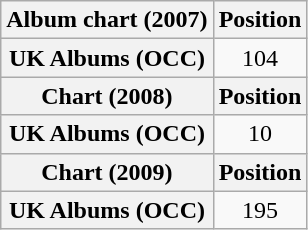<table class="wikitable plainrowheaders" style="text-align:center">
<tr>
<th scope="col">Album chart (2007)</th>
<th scope="col">Position</th>
</tr>
<tr>
<th scope="row">UK Albums (OCC)</th>
<td>104</td>
</tr>
<tr>
<th scope="col">Chart (2008)</th>
<th scope="col">Position</th>
</tr>
<tr>
<th scope="row">UK Albums (OCC)</th>
<td>10</td>
</tr>
<tr>
<th scope="col">Chart (2009)</th>
<th scope="col">Position</th>
</tr>
<tr>
<th scope="row">UK Albums (OCC)</th>
<td>195</td>
</tr>
</table>
